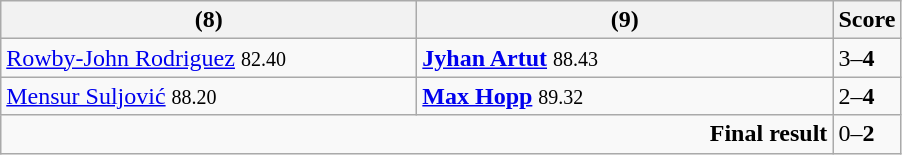<table class="wikitable">
<tr>
<th width=270> (8)</th>
<th width=270><strong></strong> (9)</th>
<th>Score</th>
</tr>
<tr>
<td><a href='#'>Rowby-John Rodriguez</a> <small><span>82.40</span></small></td>
<td><strong><a href='#'>Jyhan Artut</a></strong> <small><span>88.43</span></small></td>
<td>3–<strong>4</strong></td>
</tr>
<tr>
<td><a href='#'>Mensur Suljović</a> <small><span>88.20</span></small></td>
<td><strong><a href='#'>Max Hopp</a></strong> <small><span>89.32</span></small></td>
<td>2–<strong>4</strong></td>
</tr>
<tr>
<td colspan="2" align="right"><strong>Final result</strong></td>
<td>0–<strong>2</strong></td>
</tr>
</table>
